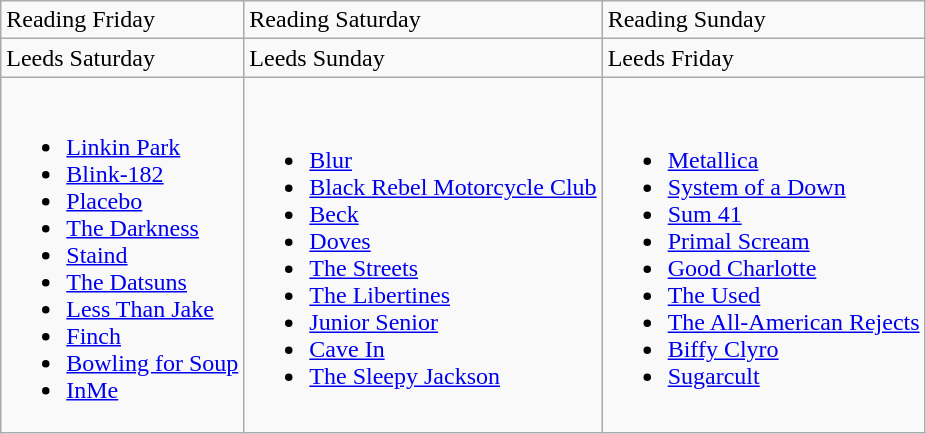<table class="wikitable">
<tr>
<td>Reading Friday</td>
<td>Reading Saturday</td>
<td>Reading Sunday</td>
</tr>
<tr>
<td>Leeds Saturday</td>
<td>Leeds Sunday</td>
<td>Leeds Friday</td>
</tr>
<tr>
<td><br><ul><li><a href='#'>Linkin Park</a></li><li><a href='#'>Blink-182</a></li><li><a href='#'>Placebo</a></li><li><a href='#'>The Darkness</a></li><li><a href='#'>Staind</a></li><li><a href='#'>The Datsuns</a></li><li><a href='#'>Less Than Jake</a></li><li><a href='#'>Finch</a></li><li><a href='#'>Bowling for Soup</a></li><li><a href='#'>InMe</a></li></ul></td>
<td><br><ul><li><a href='#'>Blur</a></li><li><a href='#'>Black Rebel Motorcycle Club</a></li><li><a href='#'>Beck</a></li><li><a href='#'>Doves</a></li><li><a href='#'>The Streets</a></li><li><a href='#'>The Libertines</a></li><li><a href='#'>Junior Senior</a></li><li><a href='#'>Cave In</a></li><li><a href='#'>The Sleepy Jackson</a></li></ul></td>
<td><br><ul><li><a href='#'>Metallica</a></li><li><a href='#'>System of a Down</a></li><li><a href='#'>Sum 41</a></li><li><a href='#'>Primal Scream</a></li><li><a href='#'>Good Charlotte</a></li><li><a href='#'>The Used</a></li><li><a href='#'>The All-American Rejects</a></li><li><a href='#'>Biffy Clyro</a></li><li><a href='#'>Sugarcult</a></li></ul></td>
</tr>
</table>
